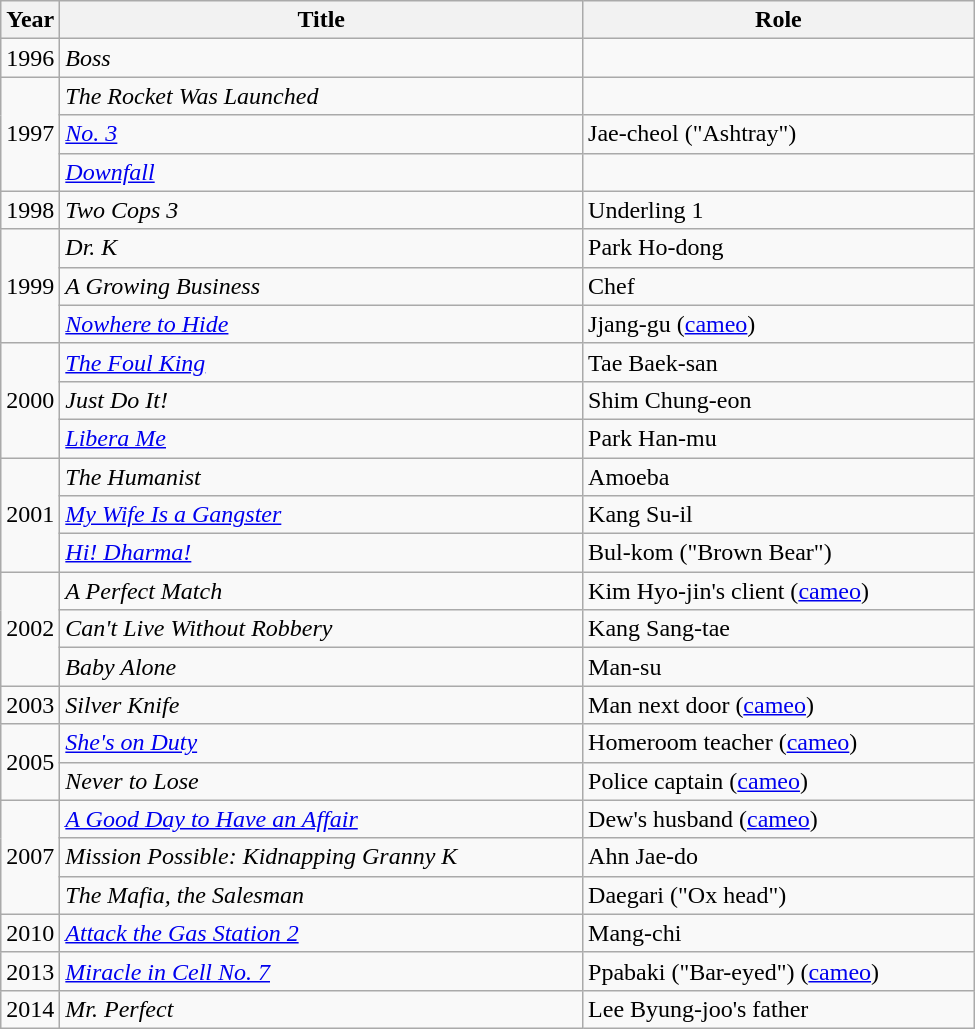<table class="wikitable" style="width:650px">
<tr>
<th width=10>Year</th>
<th>Title</th>
<th>Role</th>
</tr>
<tr>
<td>1996</td>
<td><em>Boss</em></td>
<td></td>
</tr>
<tr>
<td rowspan=3>1997</td>
<td><em>The Rocket Was Launched</em></td>
<td></td>
</tr>
<tr>
<td><em><a href='#'>No. 3</a></em></td>
<td>Jae-cheol ("Ashtray")</td>
</tr>
<tr>
<td><em><a href='#'>Downfall</a></em></td>
<td></td>
</tr>
<tr>
<td>1998</td>
<td><em>Two Cops 3</em></td>
<td>Underling 1</td>
</tr>
<tr>
<td rowspan=3>1999</td>
<td><em>Dr. K</em></td>
<td>Park Ho-dong</td>
</tr>
<tr>
<td><em>A Growing Business</em></td>
<td>Chef</td>
</tr>
<tr>
<td><em><a href='#'>Nowhere to Hide</a></em></td>
<td>Jjang-gu (<a href='#'>cameo</a>)</td>
</tr>
<tr>
<td rowspan=3>2000</td>
<td><em><a href='#'>The Foul King</a></em></td>
<td>Tae Baek-san</td>
</tr>
<tr>
<td><em>Just Do It!</em></td>
<td>Shim Chung-eon</td>
</tr>
<tr>
<td><em><a href='#'>Libera Me</a></em></td>
<td>Park Han-mu</td>
</tr>
<tr>
<td rowspan=3>2001</td>
<td><em>The Humanist</em></td>
<td>Amoeba</td>
</tr>
<tr>
<td><em><a href='#'>My Wife Is a Gangster</a></em></td>
<td>Kang Su-il</td>
</tr>
<tr>
<td><em><a href='#'>Hi! Dharma!</a></em></td>
<td>Bul-kom ("Brown Bear")</td>
</tr>
<tr>
<td rowspan=3>2002</td>
<td><em>A Perfect Match</em></td>
<td>Kim Hyo-jin's client (<a href='#'>cameo</a>)</td>
</tr>
<tr>
<td><em>Can't Live Without Robbery</em></td>
<td>Kang Sang-tae</td>
</tr>
<tr>
<td><em>Baby Alone</em></td>
<td>Man-su</td>
</tr>
<tr>
<td>2003</td>
<td><em>Silver Knife</em></td>
<td>Man next door (<a href='#'>cameo</a>)</td>
</tr>
<tr>
<td rowspan=2>2005</td>
<td><em><a href='#'>She's on Duty</a></em></td>
<td>Homeroom teacher (<a href='#'>cameo</a>)</td>
</tr>
<tr>
<td><em>Never to Lose</em></td>
<td>Police captain (<a href='#'>cameo</a>)</td>
</tr>
<tr>
<td rowspan=3>2007</td>
<td><em><a href='#'>A Good Day to Have an Affair</a></em></td>
<td>Dew's husband (<a href='#'>cameo</a>)</td>
</tr>
<tr>
<td><em>Mission Possible: Kidnapping Granny K</em></td>
<td>Ahn Jae-do</td>
</tr>
<tr>
<td><em>The Mafia, the Salesman</em></td>
<td>Daegari ("Ox head")</td>
</tr>
<tr>
<td>2010</td>
<td><em><a href='#'>Attack the Gas Station 2</a></em></td>
<td>Mang-chi</td>
</tr>
<tr>
<td>2013</td>
<td><em><a href='#'>Miracle in Cell No. 7</a></em></td>
<td>Ppabaki ("Bar-eyed") (<a href='#'>cameo</a>)</td>
</tr>
<tr>
<td>2014</td>
<td><em>Mr. Perfect</em></td>
<td>Lee Byung-joo's father</td>
</tr>
</table>
